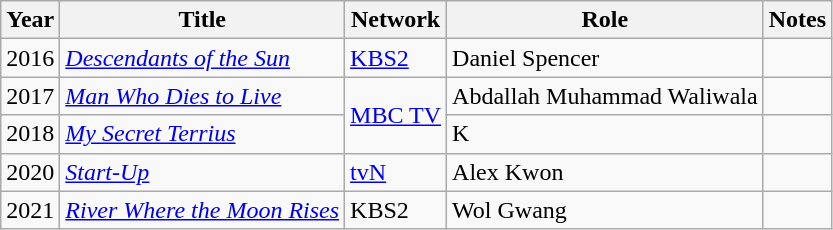<table class="wikitable">
<tr>
<th>Year</th>
<th>Title</th>
<th>Network</th>
<th>Role</th>
<th>Notes</th>
</tr>
<tr>
<td>2016</td>
<td><em><a href='#'>Descendants of the Sun</a></em></td>
<td><a href='#'>KBS2</a></td>
<td>Daniel Spencer</td>
<td></td>
</tr>
<tr>
<td>2017</td>
<td><em><a href='#'>Man Who Dies to Live</a></em></td>
<td rowspan="2"><a href='#'>MBC TV</a></td>
<td>Abdallah Muhammad Waliwala</td>
<td></td>
</tr>
<tr>
<td>2018</td>
<td><em><a href='#'>My Secret Terrius</a></em></td>
<td>K</td>
<td></td>
</tr>
<tr>
<td>2020</td>
<td><em><a href='#'>Start-Up</a></em></td>
<td><a href='#'>tvN</a></td>
<td>Alex Kwon</td>
<td></td>
</tr>
<tr>
<td>2021</td>
<td><em><a href='#'>River Where the Moon Rises</a></em></td>
<td>KBS2</td>
<td>Wol Gwang</td>
<td></td>
</tr>
</table>
